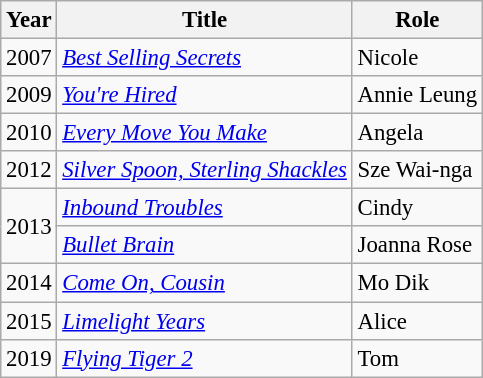<table class="wikitable" style="font-size: 95%;">
<tr>
<th>Year</th>
<th>Title</th>
<th>Role</th>
</tr>
<tr>
<td>2007</td>
<td><em><a href='#'>Best Selling Secrets</a></em></td>
<td>Nicole</td>
</tr>
<tr>
<td>2009</td>
<td><em><a href='#'>You're Hired</a></em></td>
<td>Annie Leung</td>
</tr>
<tr>
<td>2010</td>
<td><em><a href='#'>Every Move You Make</a></em></td>
<td>Angela</td>
</tr>
<tr>
<td>2012</td>
<td><em><a href='#'>Silver Spoon, Sterling Shackles</a></em></td>
<td>Sze Wai-nga</td>
</tr>
<tr>
<td rowspan="2">2013</td>
<td><em><a href='#'>Inbound Troubles</a></em></td>
<td>Cindy</td>
</tr>
<tr>
<td><em><a href='#'>Bullet Brain</a></em></td>
<td>Joanna Rose</td>
</tr>
<tr>
<td>2014</td>
<td><em><a href='#'>Come On, Cousin</a></em></td>
<td>Mo Dik</td>
</tr>
<tr>
<td>2015</td>
<td><em><a href='#'>Limelight Years</a></em></td>
<td>Alice</td>
</tr>
<tr>
<td>2019</td>
<td><em><a href='#'>Flying Tiger 2</a></em></td>
<td>Tom</td>
</tr>
</table>
